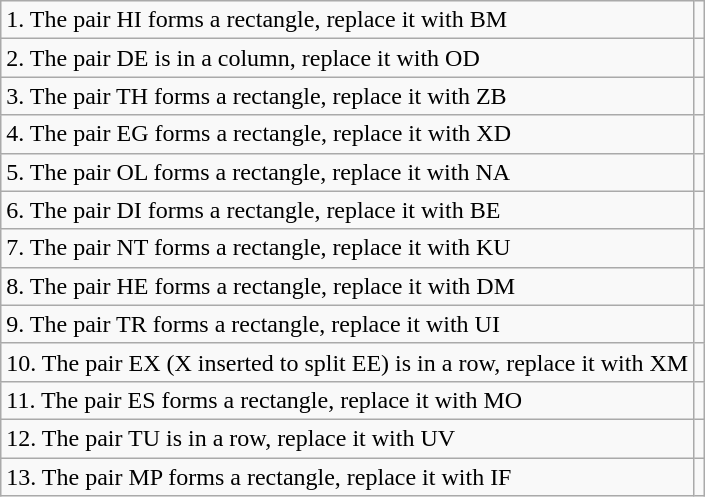<table class="wikitable">
<tr>
<td>1. The pair HI forms a rectangle, replace it with BM</td>
<td></td>
</tr>
<tr>
<td>2. The pair DE is in a column, replace it with OD</td>
<td></td>
</tr>
<tr>
<td>3. The pair TH forms a rectangle, replace it with ZB</td>
<td></td>
</tr>
<tr>
<td>4. The pair EG forms a rectangle, replace it with XD</td>
<td></td>
</tr>
<tr>
<td>5. The pair OL forms a rectangle, replace it with NA</td>
<td></td>
</tr>
<tr>
<td>6. The pair DI forms a rectangle, replace it with BE</td>
<td></td>
</tr>
<tr>
<td>7. The pair NT forms a rectangle, replace it with KU</td>
<td></td>
</tr>
<tr>
<td>8. The pair HE forms a rectangle, replace it with DM</td>
<td></td>
</tr>
<tr>
<td>9. The pair TR forms a rectangle, replace it with UI</td>
<td></td>
</tr>
<tr>
<td>10. The pair EX (X inserted to split EE) is in a row, replace it with XM</td>
<td></td>
</tr>
<tr>
<td>11. The pair ES forms a rectangle, replace it with MO</td>
<td></td>
</tr>
<tr>
<td>12. The pair TU is in a row, replace it with UV</td>
<td></td>
</tr>
<tr>
<td>13. The pair MP forms a rectangle, replace it with IF</td>
<td></td>
</tr>
</table>
